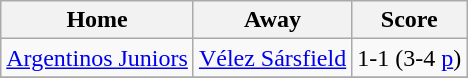<table class="wikitable" style="text-align: center;">
<tr>
<th>Home</th>
<th>Away</th>
<th>Score</th>
</tr>
<tr>
<td><a href='#'>Argentinos Juniors</a></td>
<td><a href='#'>Vélez Sársfield</a></td>
<td>1-1 (3-4 <a href='#'>p</a>)</td>
</tr>
<tr>
</tr>
</table>
